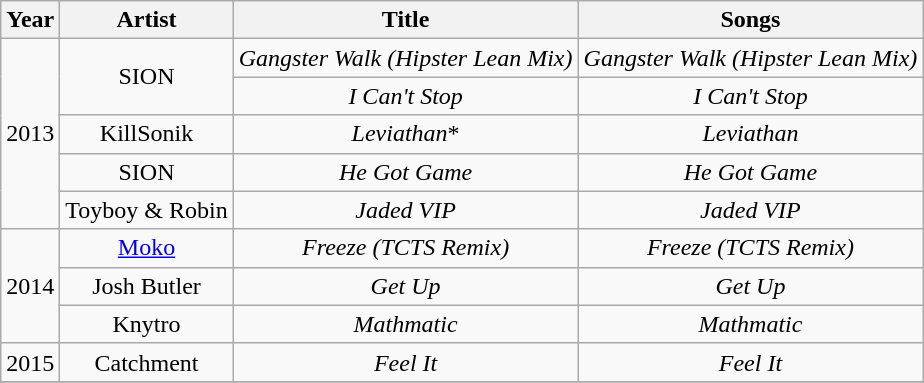<table class="wikitable">
<tr>
<th>Year</th>
<th>Artist</th>
<th>Title</th>
<th>Songs</th>
</tr>
<tr>
<td align=center rowspan="5">2013</td>
<td align=center rowspan="2">SION</td>
<td align=center><em>Gangster Walk (Hipster Lean Mix)</em></td>
<td align=center><em>Gangster Walk (Hipster Lean Mix)</em></td>
</tr>
<tr>
<td align=center><em>I Can't Stop</em></td>
<td align=center><em>I Can't Stop</em></td>
</tr>
<tr>
<td align=center>KillSonik</td>
<td align=center><em>Leviathan</em>*</td>
<td align=center><em>Leviathan</em></td>
</tr>
<tr>
<td align=center>SION</td>
<td align=center><em>He Got Game</em></td>
<td align=center><em>He Got Game</em></td>
</tr>
<tr>
<td align=center>Toyboy & Robin</td>
<td align=center><em>Jaded VIP</em></td>
<td align=center><em>Jaded VIP</em></td>
</tr>
<tr>
<td align=center rowspan="3">2014</td>
<td align=center><a href='#'>Moko</a></td>
<td align=center><em>Freeze (TCTS Remix)</em></td>
<td align=center><em>Freeze (TCTS Remix)</em></td>
</tr>
<tr>
<td align=center>Josh Butler</td>
<td align=center><em>Get Up</em></td>
<td align=center><em>Get Up</em></td>
</tr>
<tr>
<td align=center>Knytro</td>
<td align=center><em>Mathmatic</em></td>
<td align=center><em>Mathmatic</em></td>
</tr>
<tr>
<td align=center rowspan="1">2015</td>
<td align=center>Catchment</td>
<td align=center><em>Feel It</em></td>
<td align=center><em>Feel It</em></td>
</tr>
<tr>
</tr>
</table>
